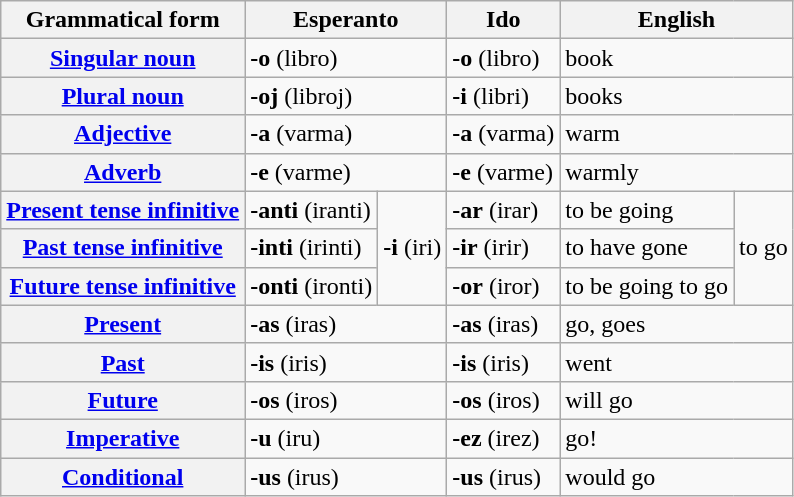<table class="wikitable">
<tr>
<th>Grammatical form</th>
<th colspan="2">Esperanto</th>
<th>Ido</th>
<th colspan=2>English</th>
</tr>
<tr>
<th><a href='#'>Singular noun</a></th>
<td colspan="2"><strong>-o</strong> (libro)</td>
<td><strong> -o</strong> (libro)</td>
<td colspan=2>book</td>
</tr>
<tr>
<th><a href='#'>Plural noun</a></th>
<td colspan="2"><strong>-oj</strong> (libroj)</td>
<td><strong>-i</strong> (libri)</td>
<td colspan=2>books</td>
</tr>
<tr>
<th><a href='#'>Adjective</a></th>
<td colspan="2"><strong>-a</strong> (varma)</td>
<td><strong>-a</strong> (varma)</td>
<td colspan=2>warm</td>
</tr>
<tr>
<th><a href='#'>Adverb</a></th>
<td colspan="2"><strong>-e</strong> (varme)</td>
<td><strong>-e</strong> (varme)</td>
<td colspan=2>warmly</td>
</tr>
<tr>
<th><a href='#'>Present tense infinitive</a></th>
<td><strong>-anti</strong> (iranti)</td>
<td rowspan="3"><strong>-i</strong> (iri)</td>
<td><strong>-ar</strong> (irar)</td>
<td>to be going</td>
<td rowspan=3>to go</td>
</tr>
<tr>
<th><a href='#'>Past tense infinitive</a></th>
<td><strong>-inti</strong> (irinti)</td>
<td><strong>-ir</strong> (irir)</td>
<td>to have gone</td>
</tr>
<tr>
<th><a href='#'>Future tense infinitive</a></th>
<td><strong>-onti</strong> (ironti)</td>
<td><strong>-or</strong> (iror)</td>
<td>to be going to go</td>
</tr>
<tr>
<th><a href='#'>Present</a></th>
<td colspan="2"><strong>-as</strong> (iras)</td>
<td><strong>-as</strong> (iras)</td>
<td colspan=2>go, goes</td>
</tr>
<tr>
<th><a href='#'>Past</a></th>
<td colspan="2"><strong>-is</strong> (iris)</td>
<td><strong>-is</strong> (iris)</td>
<td colspan=2>went</td>
</tr>
<tr>
<th><a href='#'>Future</a></th>
<td colspan="2"><strong>-os</strong> (iros)</td>
<td><strong>-os</strong> (iros)</td>
<td colspan=2>will go</td>
</tr>
<tr>
<th><a href='#'>Imperative</a></th>
<td colspan="2"><strong>-u</strong> (iru)</td>
<td><strong>-ez</strong> (irez)</td>
<td colspan=2>go!</td>
</tr>
<tr>
<th><a href='#'>Conditional</a></th>
<td colspan="2"><strong>-us</strong> (irus)</td>
<td><strong>-us</strong> (irus)</td>
<td colspan=2>would go</td>
</tr>
</table>
